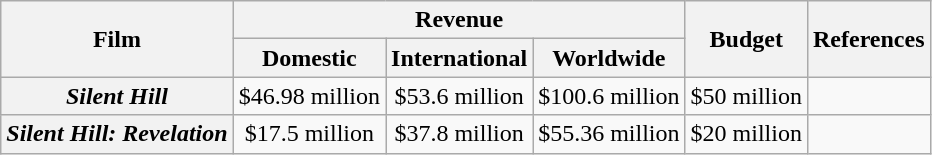<table class="wikitable plainrowheaders" style="text-align:center;">
<tr>
<th rowspan="2">Film</th>
<th colspan="3">Revenue</th>
<th rowspan="2">Budget</th>
<th rowspan="2">References</th>
</tr>
<tr>
<th>Domestic</th>
<th>International</th>
<th>Worldwide</th>
</tr>
<tr>
<th scope="row"><em>Silent Hill</em></th>
<td>$46.98 million</td>
<td>$53.6 million</td>
<td>$100.6 million</td>
<td>$50 million</td>
<td></td>
</tr>
<tr>
<th scope="row"><em>Silent Hill: Revelation</em></th>
<td>$17.5 million</td>
<td>$37.8 million</td>
<td>$55.36 million</td>
<td>$20 million</td>
<td></td>
</tr>
</table>
